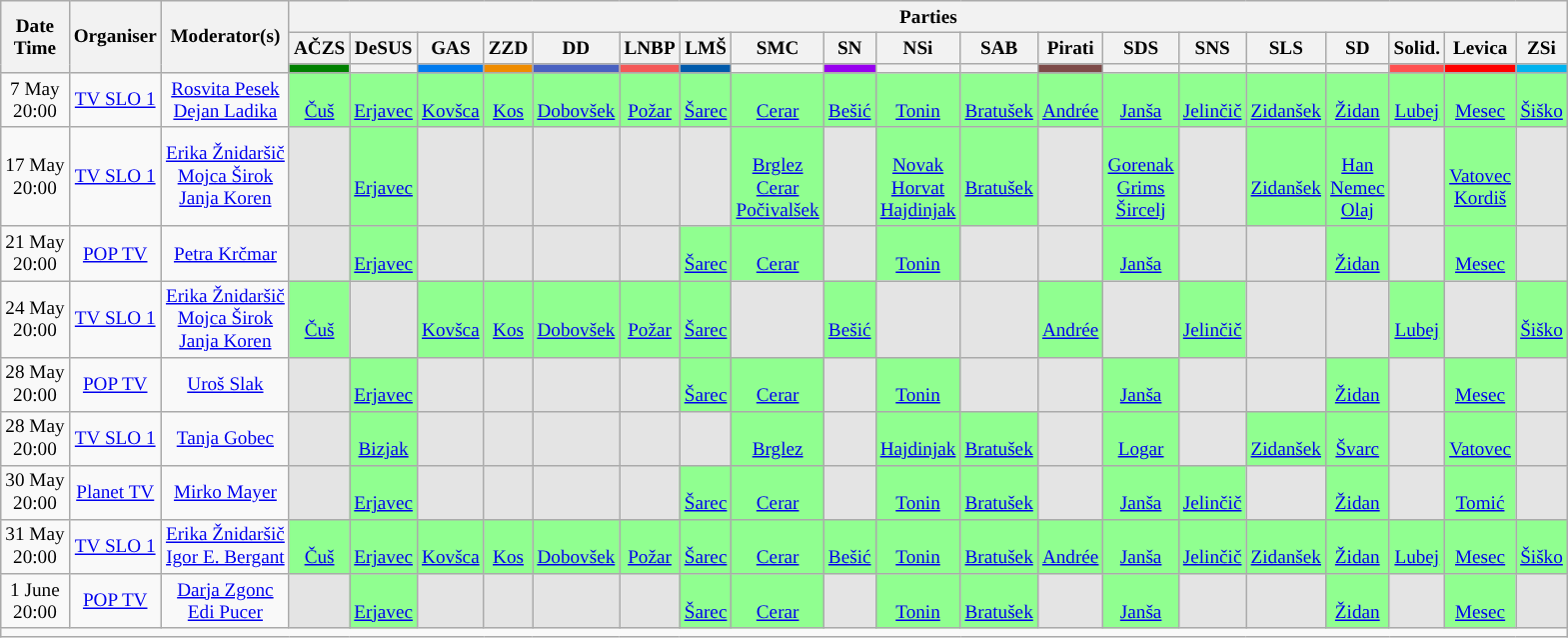<table class="wikitable" style="text-align: center;font-size:80%;">
<tr>
<th rowspan="3">Date<br>Time</th>
<th rowspan="3">Organiser</th>
<th rowspan="3">Moderator(s)</th>
<th colspan="19">Parties</th>
</tr>
<tr>
<th style="width:2em;">AČZS</th>
<th style="width:2em;">DeSUS</th>
<th style="width:2em;">GAS</th>
<th style="width:2em;">ZZD</th>
<th style="width:2em;">DD</th>
<th style="width:2em;">LNBP</th>
<th style="width:2em;">LMŠ</th>
<th style="width:2em;">SMC</th>
<th style="width:2em;">SN</th>
<th style="width:2em;">NSi</th>
<th style="width:2em;">SAB</th>
<th style="width:2em;">Pirati</th>
<th style="width:2em;">SDS</th>
<th style="width:2em;">SNS</th>
<th style="width:2em;">SLS</th>
<th style="width:2em;">SD</th>
<th style="width:2em;">Solid.</th>
<th style="width:2em;">Levica</th>
<th style="width:2em;">ZSi</th>
</tr>
<tr>
<th style="background:green"></th>
<th style="background:"></th>
<th style="background:#007bef"></th>
<th style="background:#ef8c00"></th>
<th style="background:#4961c1"></th>
<th style="background:#f45858"></th>
<th style="background:#005AAB"></th>
<th style="background:"></th>
<th style="background:#9800ef"></th>
<th style="background:"></th>
<th style="background:"></th>
<th style="background:#7D4A48"></th>
<th style="background:"></th>
<th style="background:"></th>
<th style="background:"></th>
<th style="background:"></th>
<th style="background:#ff5151"></th>
<th style="background:red"></th>
<th style="background:#00b3ef"></th>
</tr>
<tr>
<td>7 May<br>20:00</td>
<td><a href='#'>TV SLO 1</a></td>
<td><a href='#'>Rosvita Pesek</a><br><a href='#'>Dejan Ladika</a></td>
<td style="background:#90FF90;"><br><a href='#'>Čuš</a></td>
<td style="background:#90FF90;"><br><a href='#'>Erjavec</a></td>
<td style="background:#90FF90;"><br><a href='#'>Kovšca</a></td>
<td style="background:#90FF90;"><br><a href='#'>Kos</a></td>
<td style="background:#90FF90;"><br><a href='#'>Dobovšek</a></td>
<td style="background:#90FF90;"><br><a href='#'>Požar</a></td>
<td style="background:#90FF90;"><br><a href='#'>Šarec</a></td>
<td style="background:#90FF90;"><br><a href='#'>Cerar</a></td>
<td style="background:#90FF90;"><br><a href='#'>Bešić</a></td>
<td style="background:#90FF90;"><br><a href='#'>Tonin</a></td>
<td style="background:#90FF90;"><br><a href='#'>Bratušek</a></td>
<td style="background:#90FF90;"><br><a href='#'>Andrée</a></td>
<td style="background:#90FF90;"><br><a href='#'>Janša</a></td>
<td style="background:#90FF90;"><br><a href='#'>Jelinčič</a></td>
<td style="background:#90FF90;"><br><a href='#'>Zidanšek</a></td>
<td style="background:#90FF90;"><br><a href='#'>Židan</a></td>
<td style="background:#90FF90;"><br><a href='#'>Lubej</a></td>
<td style="background:#90FF90;"><br><a href='#'>Mesec</a></td>
<td style="background:#90FF90;"><br><a href='#'>Šiško</a></td>
</tr>
<tr>
<td>17 May<br>20:00</td>
<td><a href='#'>TV SLO 1</a></td>
<td><a href='#'>Erika Žnidaršič</a><br><a href='#'>Mojca Širok</a><br><a href='#'>Janja Koren</a></td>
<td style="background:#E4E4E4;"></td>
<td style="background:#90FF90;"><br><a href='#'>Erjavec</a></td>
<td style="background:#E4E4E4;"></td>
<td style="background:#E4E4E4;"></td>
<td style="background:#E4E4E4;"></td>
<td style="background:#E4E4E4;"></td>
<td style="background:#E4E4E4;"></td>
<td style="background:#90FF90;"><br><a href='#'>Brglez</a><br><a href='#'>Cerar</a><br><a href='#'>Počivalšek</a></td>
<td style="background:#E4E4E4;"></td>
<td style="background:#90FF90;"><br><a href='#'>Novak</a><br><a href='#'>Horvat</a><br><a href='#'>Hajdinjak</a></td>
<td style="background:#90FF90;"><br><a href='#'>Bratušek</a></td>
<td style="background:#E4E4E4;"></td>
<td style="background:#90FF90;"><br><a href='#'>Gorenak</a><br><a href='#'>Grims</a><br><a href='#'>Šircelj</a></td>
<td style="background:#E4E4E4;"></td>
<td style="background:#90FF90;"><br><a href='#'>Zidanšek</a></td>
<td style="background:#90FF90;"><br><a href='#'>Han</a><br><a href='#'>Nemec</a><br><a href='#'>Olaj</a></td>
<td style="background:#E4E4E4;"></td>
<td style="background:#90FF90;"><br><a href='#'>Vatovec</a><br><a href='#'>Kordiš</a></td>
<td style="background:#E4E4E4;"></td>
</tr>
<tr>
<td>21 May<br>20:00</td>
<td><a href='#'>POP TV</a></td>
<td><a href='#'>Petra Krčmar</a></td>
<td style="background:#E4E4E4;"></td>
<td style="background:#90FF90;"><br><a href='#'>Erjavec</a></td>
<td style="background:#E4E4E4;"></td>
<td style="background:#E4E4E4;"></td>
<td style="background:#E4E4E4;"></td>
<td style="background:#E4E4E4;"></td>
<td style="background:#90FF90;"><br><a href='#'>Šarec</a></td>
<td style="background:#90FF90;"><br><a href='#'>Cerar</a></td>
<td style="background:#E4E4E4;"></td>
<td style="background:#90FF90;"><br><a href='#'>Tonin</a></td>
<td style="background:#E4E4E4;"></td>
<td style="background:#E4E4E4;"></td>
<td style="background:#90FF90;"><br><a href='#'>Janša</a></td>
<td style="background:#E4E4E4;"></td>
<td style="background:#E4E4E4;"></td>
<td style="background:#90FF90;"><br><a href='#'>Židan</a></td>
<td style="background:#E4E4E4;"></td>
<td style="background:#90FF90;"><br><a href='#'>Mesec</a></td>
<td style="background:#E4E4E4;"></td>
</tr>
<tr>
<td>24 May<br>20:00</td>
<td><a href='#'>TV SLO 1</a></td>
<td><a href='#'>Erika Žnidaršič</a><br><a href='#'>Mojca Širok</a><br><a href='#'>Janja Koren</a></td>
<td style="background:#90FF90;"><br><a href='#'>Čuš</a></td>
<td style="background:#E4E4E4;"></td>
<td style="background:#90FF90;"><br><a href='#'>Kovšca</a></td>
<td style="background:#90FF90;"><br><a href='#'>Kos</a></td>
<td style="background:#90FF90;"><br><a href='#'>Dobovšek</a></td>
<td style="background:#90FF90;"><br><a href='#'>Požar</a></td>
<td style="background:#90FF90;"><br><a href='#'>Šarec</a></td>
<td style="background:#E4E4E4;"></td>
<td style="background:#90FF90;"><br><a href='#'>Bešić</a></td>
<td style="background:#E4E4E4;"></td>
<td style="background:#E4E4E4;"></td>
<td style="background:#90FF90;"><br><a href='#'>Andrée</a></td>
<td style="background:#E4E4E4;"></td>
<td style="background:#90FF90;"><br><a href='#'>Jelinčič</a></td>
<td style="background:#E4E4E4;"></td>
<td style="background:#E4E4E4;"></td>
<td style="background:#90FF90;"><br><a href='#'>Lubej</a></td>
<td style="background:#E4E4E4;"></td>
<td style="background:#90FF90;"><br><a href='#'>Šiško</a></td>
</tr>
<tr>
<td>28 May<br>20:00</td>
<td><a href='#'>POP TV</a></td>
<td><a href='#'>Uroš Slak</a></td>
<td style="background:#E4E4E4;"></td>
<td style="background:#90FF90;"><br><a href='#'>Erjavec</a></td>
<td style="background:#E4E4E4;"></td>
<td style="background:#E4E4E4;"></td>
<td style="background:#E4E4E4;"></td>
<td style="background:#E4E4E4;"></td>
<td style="background:#90FF90;"><br><a href='#'>Šarec</a></td>
<td style="background:#90FF90;"><br><a href='#'>Cerar</a></td>
<td style="background:#E4E4E4;"></td>
<td style="background:#90FF90;"><br><a href='#'>Tonin</a></td>
<td style="background:#E4E4E4;"></td>
<td style="background:#E4E4E4;"></td>
<td style="background:#90FF90;"><br><a href='#'>Janša</a></td>
<td style="background:#E4E4E4;"></td>
<td style="background:#E4E4E4;"></td>
<td style="background:#90FF90;"><br><a href='#'>Židan</a></td>
<td style="background:#E4E4E4;"></td>
<td style="background:#90FF90;"><br><a href='#'>Mesec</a></td>
<td style="background:#E4E4E4;"></td>
</tr>
<tr>
<td>28 May<br>20:00</td>
<td><a href='#'>TV SLO 1</a></td>
<td><a href='#'>Tanja Gobec</a></td>
<td style="background:#E4E4E4;"></td>
<td style="background:#90FF90;"><br><a href='#'>Bizjak</a></td>
<td style="background:#E4E4E4;"></td>
<td style="background:#E4E4E4;"></td>
<td style="background:#E4E4E4;"></td>
<td style="background:#E4E4E4;"></td>
<td style="background:#E4E4E4;"></td>
<td style="background:#90FF90;"><br><a href='#'>Brglez</a></td>
<td style="background:#E4E4E4;"></td>
<td style="background:#90FF90;"><br><a href='#'>Hajdinjak</a></td>
<td style="background:#90FF90;"><br><a href='#'>Bratušek</a></td>
<td style="background:#E4E4E4;"></td>
<td style="background:#90FF90;"><br><a href='#'>Logar</a></td>
<td style="background:#E4E4E4;"></td>
<td style="background:#90FF90;"><br><a href='#'>Zidanšek</a></td>
<td style="background:#90FF90;"><br><a href='#'>Švarc</a></td>
<td style="background:#E4E4E4;"></td>
<td style="background:#90FF90;"><br><a href='#'>Vatovec</a></td>
<td style="background:#E4E4E4;"></td>
</tr>
<tr>
<td>30 May<br>20:00</td>
<td><a href='#'>Planet TV</a></td>
<td><a href='#'>Mirko Mayer</a></td>
<td style="background:#E4E4E4;"></td>
<td style="background:#90FF90;"><br><a href='#'>Erjavec</a></td>
<td style="background:#E4E4E4;"></td>
<td style="background:#E4E4E4;"></td>
<td style="background:#E4E4E4;"></td>
<td style="background:#E4E4E4;"></td>
<td style="background:#90FF90;"><br><a href='#'>Šarec</a></td>
<td style="background:#90FF90;"><br><a href='#'>Cerar</a></td>
<td style="background:#E4E4E4;"></td>
<td style="background:#90FF90;"><br><a href='#'>Tonin</a></td>
<td style="background:#90FF90;"><br><a href='#'>Bratušek</a></td>
<td style="background:#E4E4E4;"></td>
<td style="background:#90FF90;"><br><a href='#'>Janša</a></td>
<td style="background:#90FF90;"><br><a href='#'>Jelinčič</a></td>
<td style="background:#E4E4E4;"></td>
<td style="background:#90FF90;"><br><a href='#'>Židan</a></td>
<td style="background:#E4E4E4;"></td>
<td style="background:#90FF90;"><br><a href='#'>Tomić</a></td>
<td style="background:#E4E4E4;"></td>
</tr>
<tr>
<td>31 May<br>20:00</td>
<td><a href='#'>TV SLO 1</a></td>
<td><a href='#'>Erika Žnidaršič</a><br><a href='#'>Igor E. Bergant</a></td>
<td style="background:#90FF90;"><br><a href='#'>Čuš</a></td>
<td style="background:#90FF90;"><br><a href='#'>Erjavec</a></td>
<td style="background:#90FF90;"><br><a href='#'>Kovšca</a></td>
<td style="background:#90FF90;"><br><a href='#'>Kos</a></td>
<td style="background:#90FF90;"><br><a href='#'>Dobovšek</a></td>
<td style="background:#90FF90;"><br><a href='#'>Požar</a></td>
<td style="background:#90FF90;"><br><a href='#'>Šarec</a></td>
<td style="background:#90FF90;"><br><a href='#'>Cerar</a></td>
<td style="background:#90FF90;"><br><a href='#'>Bešić</a></td>
<td style="background:#90FF90;"><br><a href='#'>Tonin</a></td>
<td style="background:#90FF90;"><br><a href='#'>Bratušek</a></td>
<td style="background:#90FF90;"><br><a href='#'>Andrée</a></td>
<td style="background:#90FF90;"><br><a href='#'>Janša</a></td>
<td style="background:#90FF90;"><br><a href='#'>Jelinčič</a></td>
<td style="background:#90FF90;"><br><a href='#'>Zidanšek</a></td>
<td style="background:#90FF90;"><br><a href='#'>Židan</a></td>
<td style="background:#90FF90;"><br><a href='#'>Lubej</a></td>
<td style="background:#90FF90;"><br><a href='#'>Mesec</a></td>
<td style="background:#90FF90;"><br><a href='#'>Šiško</a></td>
</tr>
<tr>
<td>1 June<br>20:00</td>
<td><a href='#'>POP TV</a></td>
<td><a href='#'>Darja Zgonc</a><br><a href='#'>Edi Pucer</a></td>
<td style="background:#E4E4E4;"></td>
<td style="background:#90FF90;"><br><a href='#'>Erjavec</a></td>
<td style="background:#E4E4E4;"></td>
<td style="background:#E4E4E4;"></td>
<td style="background:#E4E4E4;"></td>
<td style="background:#E4E4E4;"></td>
<td style="background:#90FF90;"><br><a href='#'>Šarec</a></td>
<td style="background:#90FF90;"><br><a href='#'>Cerar</a></td>
<td style="background:#E4E4E4;"></td>
<td style="background:#90FF90;"><br><a href='#'>Tonin</a></td>
<td style="background:#90FF90;"><br><a href='#'>Bratušek</a></td>
<td style="background:#E4E4E4;"></td>
<td style="background:#90FF90;"><br><a href='#'>Janša</a></td>
<td style="background:#E4E4E4;"></td>
<td style="background:#E4E4E4;"></td>
<td style="background:#90FF90;"><br><a href='#'>Židan</a></td>
<td style="background:#E4E4E4;"></td>
<td style="background:#90FF90;"><br><a href='#'>Mesec</a></td>
<td style="background:#E4E4E4;"></td>
</tr>
<tr>
<td colspan="22">      </td>
</tr>
</table>
